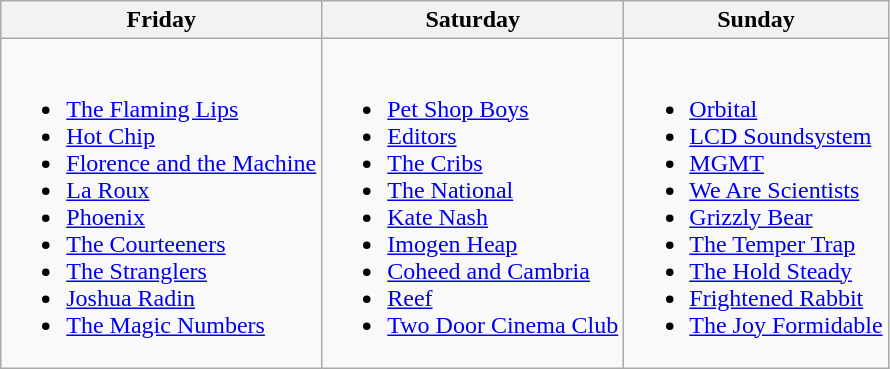<table class="wikitable">
<tr>
<th>Friday</th>
<th>Saturday</th>
<th>Sunday</th>
</tr>
<tr valign="top">
<td><br><ul><li><a href='#'>The Flaming Lips</a></li><li><a href='#'>Hot Chip</a></li><li><a href='#'>Florence and the Machine</a></li><li><a href='#'>La Roux</a></li><li><a href='#'>Phoenix</a></li><li><a href='#'>The Courteeners</a></li><li><a href='#'>The Stranglers</a></li><li><a href='#'>Joshua Radin</a></li><li><a href='#'>The Magic Numbers</a></li></ul></td>
<td><br><ul><li><a href='#'>Pet Shop Boys</a></li><li><a href='#'>Editors</a></li><li><a href='#'>The Cribs</a></li><li><a href='#'>The National</a></li><li><a href='#'>Kate Nash</a></li><li><a href='#'>Imogen Heap</a></li><li><a href='#'>Coheed and Cambria</a></li><li><a href='#'>Reef</a></li><li><a href='#'>Two Door Cinema Club</a></li></ul></td>
<td><br><ul><li><a href='#'>Orbital</a></li><li><a href='#'>LCD Soundsystem</a></li><li><a href='#'>MGMT</a></li><li><a href='#'>We Are Scientists</a></li><li><a href='#'>Grizzly Bear</a></li><li><a href='#'>The Temper Trap</a></li><li><a href='#'>The Hold Steady</a></li><li><a href='#'>Frightened Rabbit</a></li><li><a href='#'>The Joy Formidable</a></li></ul></td>
</tr>
</table>
